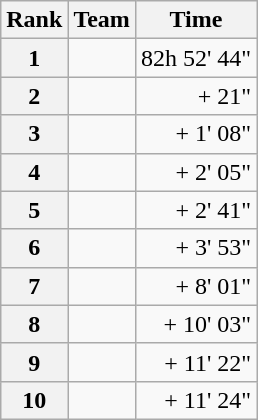<table class="wikitable">
<tr>
<th scope="col">Rank</th>
<th scope="col">Team</th>
<th scope="col">Time</th>
</tr>
<tr>
<th scope="row">1</th>
<td> </td>
<td align="right">82h 52' 44"</td>
</tr>
<tr>
<th scope="row">2</th>
<td> </td>
<td align="right">+ 21"</td>
</tr>
<tr>
<th scope="row">3</th>
<td> </td>
<td align="right">+ 1' 08"</td>
</tr>
<tr>
<th scope="row">4</th>
<td> </td>
<td align="right">+ 2' 05"</td>
</tr>
<tr>
<th scope="row">5</th>
<td> </td>
<td align="right">+ 2' 41"</td>
</tr>
<tr>
<th scope="row">6</th>
<td> </td>
<td align="right">+ 3' 53"</td>
</tr>
<tr>
<th scope="row">7</th>
<td> </td>
<td align="right">+ 8' 01"</td>
</tr>
<tr>
<th scope="row">8</th>
<td> </td>
<td align="right">+ 10' 03"</td>
</tr>
<tr>
<th scope="row">9</th>
<td> </td>
<td align="right">+ 11' 22"</td>
</tr>
<tr>
<th scope="row">10</th>
<td> </td>
<td align="right">+ 11' 24"</td>
</tr>
</table>
